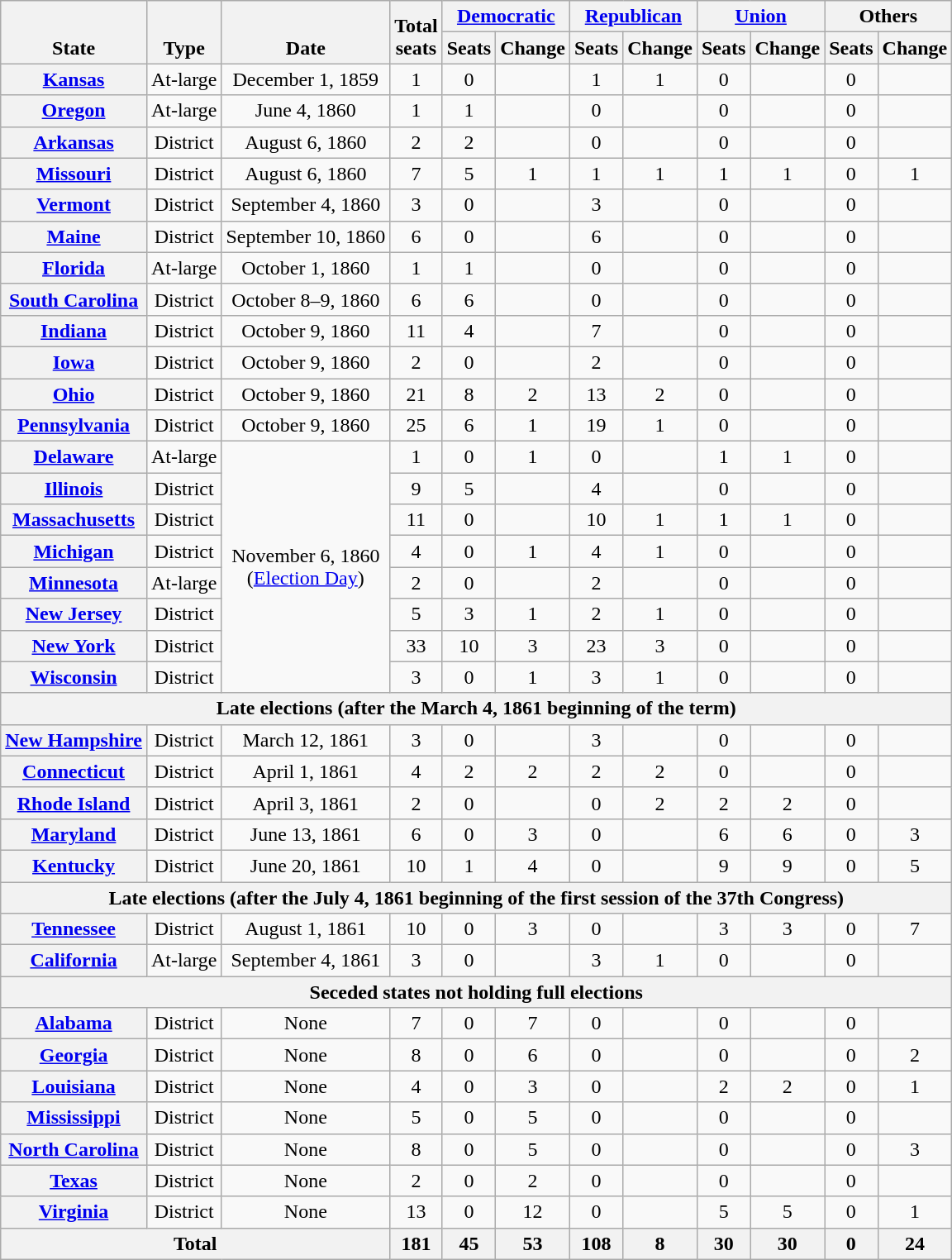<table class="wikitable sortable" style="text-align:center">
<tr valign=bottom>
<th rowspan=2>State</th>
<th rowspan=2>Type</th>
<th rowspan=2>Date</th>
<th rowspan=2>Total<br>seats</th>
<th colspan=2 ><a href='#'>Democratic</a></th>
<th colspan=2 ><a href='#'>Republican</a></th>
<th colspan=2 ><a href='#'>Union</a></th>
<th colspan=2>Others</th>
</tr>
<tr>
<th>Seats</th>
<th>Change</th>
<th>Seats</th>
<th>Change</th>
<th>Seats</th>
<th>Change</th>
<th>Seats</th>
<th>Change</th>
</tr>
<tr>
<th><a href='#'>Kansas</a></th>
<td>At-large</td>
<td>December 1, 1859</td>
<td>1</td>
<td>0</td>
<td></td>
<td>1</td>
<td> 1</td>
<td>0</td>
<td></td>
<td>0</td>
<td></td>
</tr>
<tr>
<th><a href='#'>Oregon</a></th>
<td>At-large</td>
<td>June 4, 1860</td>
<td>1</td>
<td>1</td>
<td></td>
<td>0</td>
<td></td>
<td>0</td>
<td></td>
<td>0</td>
<td></td>
</tr>
<tr>
<th><a href='#'>Arkansas</a></th>
<td>District</td>
<td>August 6, 1860</td>
<td>2</td>
<td>2</td>
<td></td>
<td>0</td>
<td></td>
<td>0</td>
<td></td>
<td>0</td>
<td></td>
</tr>
<tr>
<th><a href='#'>Missouri</a></th>
<td>District</td>
<td>August 6, 1860</td>
<td>7</td>
<td>5</td>
<td> 1</td>
<td>1</td>
<td> 1</td>
<td>1</td>
<td> 1</td>
<td>0</td>
<td> 1</td>
</tr>
<tr>
<th><a href='#'>Vermont</a></th>
<td>District</td>
<td>September 4, 1860</td>
<td>3</td>
<td>0</td>
<td></td>
<td>3</td>
<td></td>
<td>0</td>
<td></td>
<td>0</td>
<td></td>
</tr>
<tr>
<th><a href='#'>Maine</a></th>
<td>District</td>
<td>September 10, 1860</td>
<td>6</td>
<td>0</td>
<td></td>
<td>6</td>
<td></td>
<td>0</td>
<td></td>
<td>0</td>
<td></td>
</tr>
<tr>
<th><a href='#'>Florida</a></th>
<td>At-large</td>
<td>October 1, 1860</td>
<td>1</td>
<td>1</td>
<td></td>
<td>0</td>
<td></td>
<td>0</td>
<td></td>
<td>0</td>
<td></td>
</tr>
<tr>
<th><a href='#'>South Carolina</a></th>
<td>District</td>
<td>October 8–9, 1860</td>
<td>6</td>
<td>6</td>
<td></td>
<td>0</td>
<td></td>
<td>0</td>
<td></td>
<td>0</td>
<td></td>
</tr>
<tr>
<th><a href='#'>Indiana</a></th>
<td>District</td>
<td>October 9, 1860</td>
<td>11</td>
<td>4</td>
<td></td>
<td>7</td>
<td></td>
<td>0</td>
<td></td>
<td>0</td>
<td></td>
</tr>
<tr>
<th><a href='#'>Iowa</a></th>
<td>District</td>
<td>October 9, 1860</td>
<td>2</td>
<td>0</td>
<td></td>
<td>2</td>
<td></td>
<td>0</td>
<td></td>
<td>0</td>
<td></td>
</tr>
<tr>
<th><a href='#'>Ohio</a></th>
<td>District</td>
<td>October 9, 1860</td>
<td>21</td>
<td>8</td>
<td> 2</td>
<td>13</td>
<td> 2</td>
<td>0</td>
<td></td>
<td>0</td>
<td></td>
</tr>
<tr>
<th><a href='#'>Pennsylvania</a></th>
<td>District</td>
<td>October 9, 1860</td>
<td>25</td>
<td>6</td>
<td> 1</td>
<td>19</td>
<td> 1</td>
<td>0</td>
<td></td>
<td>0</td>
<td></td>
</tr>
<tr>
<th><a href='#'>Delaware</a></th>
<td>At-large</td>
<td rowspan=8>November 6, 1860<br>(<a href='#'>Election Day</a>)</td>
<td>1</td>
<td>0</td>
<td> 1</td>
<td>0</td>
<td></td>
<td>1</td>
<td> 1</td>
<td>0</td>
<td></td>
</tr>
<tr>
<th><a href='#'>Illinois</a></th>
<td>District</td>
<td>9</td>
<td>5</td>
<td></td>
<td>4</td>
<td></td>
<td>0</td>
<td></td>
<td>0</td>
<td></td>
</tr>
<tr>
<th><a href='#'>Massachusetts</a></th>
<td>District</td>
<td>11</td>
<td>0</td>
<td></td>
<td>10</td>
<td> 1</td>
<td>1</td>
<td> 1</td>
<td>0</td>
<td></td>
</tr>
<tr>
<th><a href='#'>Michigan</a></th>
<td>District</td>
<td>4</td>
<td>0</td>
<td> 1</td>
<td>4</td>
<td> 1</td>
<td>0</td>
<td></td>
<td>0</td>
<td></td>
</tr>
<tr>
<th><a href='#'>Minnesota</a></th>
<td>At-large</td>
<td>2</td>
<td>0</td>
<td></td>
<td>2</td>
<td></td>
<td>0</td>
<td></td>
<td>0</td>
<td></td>
</tr>
<tr>
<th><a href='#'>New Jersey</a></th>
<td>District</td>
<td>5</td>
<td>3</td>
<td> 1</td>
<td>2</td>
<td> 1</td>
<td>0</td>
<td></td>
<td>0</td>
<td></td>
</tr>
<tr>
<th><a href='#'>New York</a></th>
<td>District</td>
<td>33</td>
<td>10</td>
<td> 3</td>
<td>23</td>
<td> 3</td>
<td>0</td>
<td></td>
<td>0</td>
<td></td>
</tr>
<tr>
<th><a href='#'>Wisconsin</a></th>
<td>District</td>
<td>3</td>
<td>0</td>
<td> 1</td>
<td>3</td>
<td> 1</td>
<td>0</td>
<td></td>
<td>0</td>
<td></td>
</tr>
<tr>
<th colspan=12>Late elections (after the March 4, 1861 beginning of the term)</th>
</tr>
<tr>
<th><a href='#'>New Hampshire</a></th>
<td>District</td>
<td>March 12, 1861</td>
<td>3</td>
<td>0</td>
<td></td>
<td>3</td>
<td></td>
<td>0</td>
<td></td>
<td>0</td>
<td></td>
</tr>
<tr>
<th><a href='#'>Connecticut</a></th>
<td>District</td>
<td>April 1, 1861</td>
<td>4</td>
<td>2</td>
<td> 2</td>
<td>2</td>
<td> 2</td>
<td>0</td>
<td></td>
<td>0</td>
<td></td>
</tr>
<tr>
<th><a href='#'>Rhode Island</a></th>
<td>District</td>
<td>April 3, 1861</td>
<td>2</td>
<td>0</td>
<td></td>
<td>0</td>
<td> 2</td>
<td>2</td>
<td> 2</td>
<td>0</td>
<td></td>
</tr>
<tr>
<th><a href='#'>Maryland</a></th>
<td>District</td>
<td>June 13, 1861</td>
<td>6</td>
<td>0</td>
<td> 3</td>
<td>0</td>
<td></td>
<td>6</td>
<td> 6</td>
<td>0</td>
<td> 3</td>
</tr>
<tr>
<th><a href='#'>Kentucky</a></th>
<td>District</td>
<td>June 20, 1861</td>
<td>10</td>
<td>1</td>
<td> 4</td>
<td>0</td>
<td></td>
<td>9</td>
<td> 9</td>
<td>0</td>
<td> 5</td>
</tr>
<tr>
<th colspan=12>Late elections (after the July 4, 1861 beginning of the first session of the 37th Congress)</th>
</tr>
<tr>
<th><a href='#'>Tennessee</a></th>
<td>District</td>
<td>August 1, 1861</td>
<td>10</td>
<td>0</td>
<td> 3</td>
<td>0</td>
<td></td>
<td>3</td>
<td> 3</td>
<td>0</td>
<td> 7</td>
</tr>
<tr>
<th><a href='#'>California</a></th>
<td>At-large</td>
<td>September 4, 1861</td>
<td>3</td>
<td>0</td>
<td></td>
<td>3</td>
<td> 1</td>
<td>0</td>
<td></td>
<td>0</td>
<td></td>
</tr>
<tr>
<th colspan=12>Seceded states not holding full elections</th>
</tr>
<tr>
<th><a href='#'>Alabama</a></th>
<td>District</td>
<td>None</td>
<td>7</td>
<td>0</td>
<td> 7</td>
<td>0</td>
<td></td>
<td>0</td>
<td></td>
<td>0</td>
<td></td>
</tr>
<tr>
<th><a href='#'>Georgia</a></th>
<td>District</td>
<td>None</td>
<td>8</td>
<td>0</td>
<td> 6</td>
<td>0</td>
<td></td>
<td>0</td>
<td></td>
<td>0</td>
<td> 2</td>
</tr>
<tr>
<th><a href='#'>Louisiana</a></th>
<td>District</td>
<td>None</td>
<td>4</td>
<td>0</td>
<td> 3</td>
<td>0</td>
<td></td>
<td>2</td>
<td> 2</td>
<td>0</td>
<td> 1</td>
</tr>
<tr>
<th><a href='#'>Mississippi</a></th>
<td>District</td>
<td>None</td>
<td>5</td>
<td>0</td>
<td> 5</td>
<td>0</td>
<td></td>
<td>0</td>
<td></td>
<td>0</td>
<td></td>
</tr>
<tr>
<th><a href='#'>North Carolina</a></th>
<td>District</td>
<td>None</td>
<td>8</td>
<td>0</td>
<td> 5</td>
<td>0</td>
<td></td>
<td>0</td>
<td></td>
<td>0</td>
<td> 3</td>
</tr>
<tr>
<th><a href='#'>Texas</a></th>
<td>District</td>
<td>None</td>
<td>2</td>
<td>0</td>
<td> 2</td>
<td>0</td>
<td></td>
<td>0</td>
<td></td>
<td>0</td>
<td></td>
</tr>
<tr>
<th><a href='#'>Virginia</a></th>
<td>District</td>
<td>None</td>
<td>13</td>
<td>0</td>
<td> 12</td>
<td>0</td>
<td></td>
<td>5</td>
<td> 5</td>
<td>0</td>
<td> 1</td>
</tr>
<tr>
<th colspan=3>Total</th>
<th>181<br></th>
<th>45<br></th>
<th> 53</th>
<th>108<br></th>
<th> 8</th>
<th>30<br></th>
<th> 30</th>
<th>0<br></th>
<th> 24</th>
</tr>
</table>
